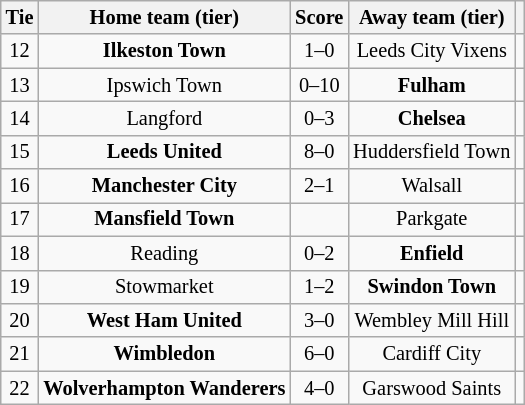<table class="wikitable" style="text-align:center; font-size:85%">
<tr>
<th>Tie</th>
<th>Home team (tier)</th>
<th>Score</th>
<th>Away team (tier)</th>
<th></th>
</tr>
<tr>
<td align="center">12</td>
<td><strong>Ilkeston Town</strong></td>
<td align="center">1–0</td>
<td>Leeds City Vixens</td>
<td></td>
</tr>
<tr>
<td align="center">13</td>
<td>Ipswich Town</td>
<td align="center">0–10</td>
<td><strong>Fulham</strong></td>
<td></td>
</tr>
<tr>
<td align="center">14</td>
<td>Langford</td>
<td align="center">0–3</td>
<td><strong>Chelsea</strong></td>
<td></td>
</tr>
<tr>
<td align="center">15</td>
<td><strong>Leeds United</strong></td>
<td align="center">8–0</td>
<td>Huddersfield Town</td>
<td></td>
</tr>
<tr>
<td align="center">16</td>
<td><strong>Manchester City</strong></td>
<td align="center">2–1 </td>
<td>Walsall</td>
<td></td>
</tr>
<tr>
<td align="center">17</td>
<td><strong>Mansfield Town</strong></td>
<td align="center"></td>
<td>Parkgate</td>
<td></td>
</tr>
<tr>
<td align="center">18</td>
<td>Reading</td>
<td align="center">0–2</td>
<td><strong>Enfield</strong></td>
<td></td>
</tr>
<tr>
<td align="center">19</td>
<td>Stowmarket</td>
<td align="center">1–2</td>
<td><strong>Swindon Town</strong></td>
<td></td>
</tr>
<tr>
<td align="center">20</td>
<td><strong>West Ham United</strong></td>
<td align="center">3–0</td>
<td>Wembley Mill Hill</td>
<td></td>
</tr>
<tr>
<td align="center">21</td>
<td><strong>Wimbledon</strong></td>
<td align="center">6–0</td>
<td>Cardiff City</td>
<td></td>
</tr>
<tr>
<td align="center">22</td>
<td><strong>Wolverhampton Wanderers</strong></td>
<td align="center">4–0</td>
<td>Garswood Saints</td>
<td></td>
</tr>
</table>
